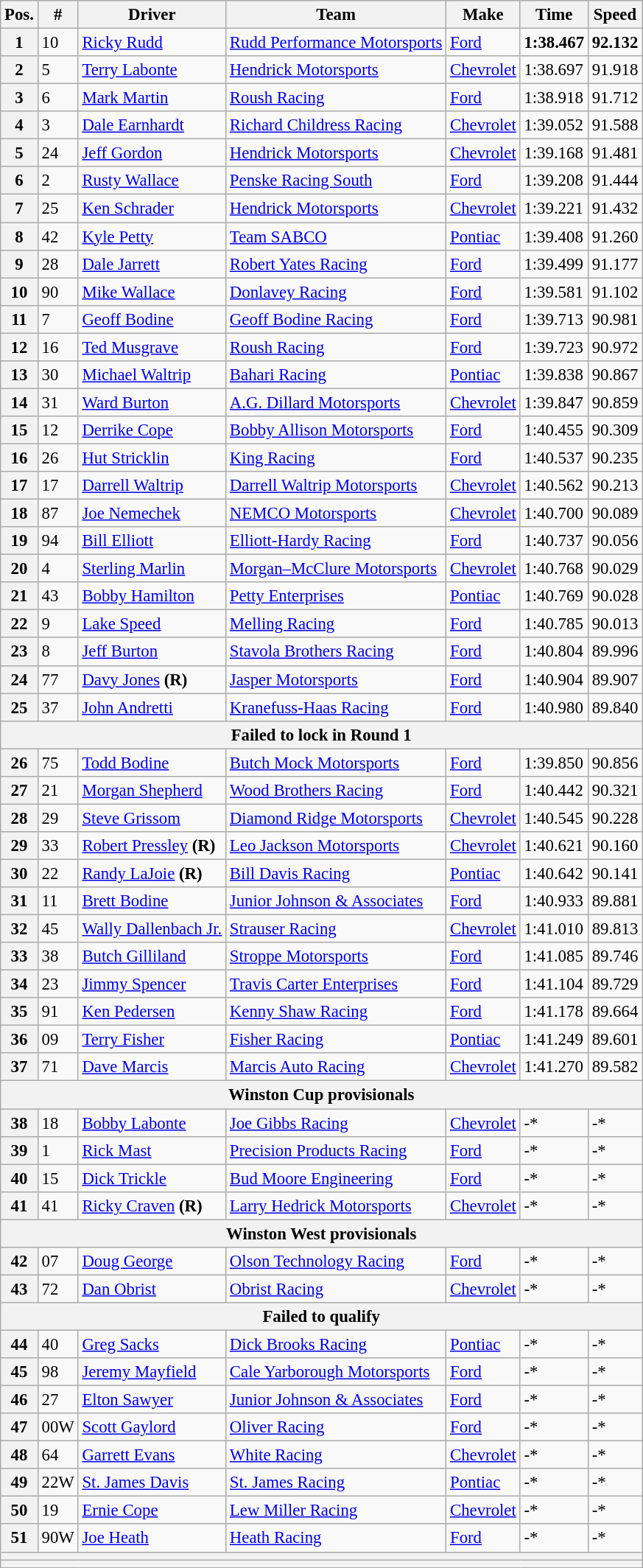<table class="wikitable" style="font-size:95%">
<tr>
<th>Pos.</th>
<th>#</th>
<th>Driver</th>
<th>Team</th>
<th>Make</th>
<th>Time</th>
<th>Speed</th>
</tr>
<tr>
<th>1</th>
<td>10</td>
<td><a href='#'>Ricky Rudd</a></td>
<td><a href='#'>Rudd Performance Motorsports</a></td>
<td><a href='#'>Ford</a></td>
<td><strong>1:38.467</strong></td>
<td><strong>92.132</strong></td>
</tr>
<tr>
<th>2</th>
<td>5</td>
<td><a href='#'>Terry Labonte</a></td>
<td><a href='#'>Hendrick Motorsports</a></td>
<td><a href='#'>Chevrolet</a></td>
<td>1:38.697</td>
<td>91.918</td>
</tr>
<tr>
<th>3</th>
<td>6</td>
<td><a href='#'>Mark Martin</a></td>
<td><a href='#'>Roush Racing</a></td>
<td><a href='#'>Ford</a></td>
<td>1:38.918</td>
<td>91.712</td>
</tr>
<tr>
<th>4</th>
<td>3</td>
<td><a href='#'>Dale Earnhardt</a></td>
<td><a href='#'>Richard Childress Racing</a></td>
<td><a href='#'>Chevrolet</a></td>
<td>1:39.052</td>
<td>91.588</td>
</tr>
<tr>
<th>5</th>
<td>24</td>
<td><a href='#'>Jeff Gordon</a></td>
<td><a href='#'>Hendrick Motorsports</a></td>
<td><a href='#'>Chevrolet</a></td>
<td>1:39.168</td>
<td>91.481</td>
</tr>
<tr>
<th>6</th>
<td>2</td>
<td><a href='#'>Rusty Wallace</a></td>
<td><a href='#'>Penske Racing South</a></td>
<td><a href='#'>Ford</a></td>
<td>1:39.208</td>
<td>91.444</td>
</tr>
<tr>
<th>7</th>
<td>25</td>
<td><a href='#'>Ken Schrader</a></td>
<td><a href='#'>Hendrick Motorsports</a></td>
<td><a href='#'>Chevrolet</a></td>
<td>1:39.221</td>
<td>91.432</td>
</tr>
<tr>
<th>8</th>
<td>42</td>
<td><a href='#'>Kyle Petty</a></td>
<td><a href='#'>Team SABCO</a></td>
<td><a href='#'>Pontiac</a></td>
<td>1:39.408</td>
<td>91.260</td>
</tr>
<tr>
<th>9</th>
<td>28</td>
<td><a href='#'>Dale Jarrett</a></td>
<td><a href='#'>Robert Yates Racing</a></td>
<td><a href='#'>Ford</a></td>
<td>1:39.499</td>
<td>91.177</td>
</tr>
<tr>
<th>10</th>
<td>90</td>
<td><a href='#'>Mike Wallace</a></td>
<td><a href='#'>Donlavey Racing</a></td>
<td><a href='#'>Ford</a></td>
<td>1:39.581</td>
<td>91.102</td>
</tr>
<tr>
<th>11</th>
<td>7</td>
<td><a href='#'>Geoff Bodine</a></td>
<td><a href='#'>Geoff Bodine Racing</a></td>
<td><a href='#'>Ford</a></td>
<td>1:39.713</td>
<td>90.981</td>
</tr>
<tr>
<th>12</th>
<td>16</td>
<td><a href='#'>Ted Musgrave</a></td>
<td><a href='#'>Roush Racing</a></td>
<td><a href='#'>Ford</a></td>
<td>1:39.723</td>
<td>90.972</td>
</tr>
<tr>
<th>13</th>
<td>30</td>
<td><a href='#'>Michael Waltrip</a></td>
<td><a href='#'>Bahari Racing</a></td>
<td><a href='#'>Pontiac</a></td>
<td>1:39.838</td>
<td>90.867</td>
</tr>
<tr>
<th>14</th>
<td>31</td>
<td><a href='#'>Ward Burton</a></td>
<td><a href='#'>A.G. Dillard Motorsports</a></td>
<td><a href='#'>Chevrolet</a></td>
<td>1:39.847</td>
<td>90.859</td>
</tr>
<tr>
<th>15</th>
<td>12</td>
<td><a href='#'>Derrike Cope</a></td>
<td><a href='#'>Bobby Allison Motorsports</a></td>
<td><a href='#'>Ford</a></td>
<td>1:40.455</td>
<td>90.309</td>
</tr>
<tr>
<th>16</th>
<td>26</td>
<td><a href='#'>Hut Stricklin</a></td>
<td><a href='#'>King Racing</a></td>
<td><a href='#'>Ford</a></td>
<td>1:40.537</td>
<td>90.235</td>
</tr>
<tr>
<th>17</th>
<td>17</td>
<td><a href='#'>Darrell Waltrip</a></td>
<td><a href='#'>Darrell Waltrip Motorsports</a></td>
<td><a href='#'>Chevrolet</a></td>
<td>1:40.562</td>
<td>90.213</td>
</tr>
<tr>
<th>18</th>
<td>87</td>
<td><a href='#'>Joe Nemechek</a></td>
<td><a href='#'>NEMCO Motorsports</a></td>
<td><a href='#'>Chevrolet</a></td>
<td>1:40.700</td>
<td>90.089</td>
</tr>
<tr>
<th>19</th>
<td>94</td>
<td><a href='#'>Bill Elliott</a></td>
<td><a href='#'>Elliott-Hardy Racing</a></td>
<td><a href='#'>Ford</a></td>
<td>1:40.737</td>
<td>90.056</td>
</tr>
<tr>
<th>20</th>
<td>4</td>
<td><a href='#'>Sterling Marlin</a></td>
<td><a href='#'>Morgan–McClure Motorsports</a></td>
<td><a href='#'>Chevrolet</a></td>
<td>1:40.768</td>
<td>90.029</td>
</tr>
<tr>
<th>21</th>
<td>43</td>
<td><a href='#'>Bobby Hamilton</a></td>
<td><a href='#'>Petty Enterprises</a></td>
<td><a href='#'>Pontiac</a></td>
<td>1:40.769</td>
<td>90.028</td>
</tr>
<tr>
<th>22</th>
<td>9</td>
<td><a href='#'>Lake Speed</a></td>
<td><a href='#'>Melling Racing</a></td>
<td><a href='#'>Ford</a></td>
<td>1:40.785</td>
<td>90.013</td>
</tr>
<tr>
<th>23</th>
<td>8</td>
<td><a href='#'>Jeff Burton</a></td>
<td><a href='#'>Stavola Brothers Racing</a></td>
<td><a href='#'>Ford</a></td>
<td>1:40.804</td>
<td>89.996</td>
</tr>
<tr>
<th>24</th>
<td>77</td>
<td><a href='#'>Davy Jones</a> <strong>(R)</strong></td>
<td><a href='#'>Jasper Motorsports</a></td>
<td><a href='#'>Ford</a></td>
<td>1:40.904</td>
<td>89.907</td>
</tr>
<tr>
<th>25</th>
<td>37</td>
<td><a href='#'>John Andretti</a></td>
<td><a href='#'>Kranefuss-Haas Racing</a></td>
<td><a href='#'>Ford</a></td>
<td>1:40.980</td>
<td>89.840</td>
</tr>
<tr>
<th colspan="7">Failed to lock in Round 1</th>
</tr>
<tr>
<th>26</th>
<td>75</td>
<td><a href='#'>Todd Bodine</a></td>
<td><a href='#'>Butch Mock Motorsports</a></td>
<td><a href='#'>Ford</a></td>
<td>1:39.850</td>
<td>90.856</td>
</tr>
<tr>
<th>27</th>
<td>21</td>
<td><a href='#'>Morgan Shepherd</a></td>
<td><a href='#'>Wood Brothers Racing</a></td>
<td><a href='#'>Ford</a></td>
<td>1:40.442</td>
<td>90.321</td>
</tr>
<tr>
<th>28</th>
<td>29</td>
<td><a href='#'>Steve Grissom</a></td>
<td><a href='#'>Diamond Ridge Motorsports</a></td>
<td><a href='#'>Chevrolet</a></td>
<td>1:40.545</td>
<td>90.228</td>
</tr>
<tr>
<th>29</th>
<td>33</td>
<td><a href='#'>Robert Pressley</a> <strong>(R)</strong></td>
<td><a href='#'>Leo Jackson Motorsports</a></td>
<td><a href='#'>Chevrolet</a></td>
<td>1:40.621</td>
<td>90.160</td>
</tr>
<tr>
<th>30</th>
<td>22</td>
<td><a href='#'>Randy LaJoie</a> <strong>(R)</strong></td>
<td><a href='#'>Bill Davis Racing</a></td>
<td><a href='#'>Pontiac</a></td>
<td>1:40.642</td>
<td>90.141</td>
</tr>
<tr>
<th>31</th>
<td>11</td>
<td><a href='#'>Brett Bodine</a></td>
<td><a href='#'>Junior Johnson & Associates</a></td>
<td><a href='#'>Ford</a></td>
<td>1:40.933</td>
<td>89.881</td>
</tr>
<tr>
<th>32</th>
<td>45</td>
<td><a href='#'>Wally Dallenbach Jr.</a></td>
<td><a href='#'>Strauser Racing</a></td>
<td><a href='#'>Chevrolet</a></td>
<td>1:41.010</td>
<td>89.813</td>
</tr>
<tr>
<th>33</th>
<td>38</td>
<td><a href='#'>Butch Gilliland</a></td>
<td><a href='#'>Stroppe Motorsports</a></td>
<td><a href='#'>Ford</a></td>
<td>1:41.085</td>
<td>89.746</td>
</tr>
<tr>
<th>34</th>
<td>23</td>
<td><a href='#'>Jimmy Spencer</a></td>
<td><a href='#'>Travis Carter Enterprises</a></td>
<td><a href='#'>Ford</a></td>
<td>1:41.104</td>
<td>89.729</td>
</tr>
<tr>
<th>35</th>
<td>91</td>
<td><a href='#'>Ken Pedersen</a></td>
<td><a href='#'>Kenny Shaw Racing</a></td>
<td><a href='#'>Ford</a></td>
<td>1:41.178</td>
<td>89.664</td>
</tr>
<tr>
<th>36</th>
<td>09</td>
<td><a href='#'>Terry Fisher</a></td>
<td><a href='#'>Fisher Racing</a></td>
<td><a href='#'>Pontiac</a></td>
<td>1:41.249</td>
<td>89.601</td>
</tr>
<tr>
<th>37</th>
<td>71</td>
<td><a href='#'>Dave Marcis</a></td>
<td><a href='#'>Marcis Auto Racing</a></td>
<td><a href='#'>Chevrolet</a></td>
<td>1:41.270</td>
<td>89.582</td>
</tr>
<tr>
<th colspan="7">Winston Cup provisionals</th>
</tr>
<tr>
<th>38</th>
<td>18</td>
<td><a href='#'>Bobby Labonte</a></td>
<td><a href='#'>Joe Gibbs Racing</a></td>
<td><a href='#'>Chevrolet</a></td>
<td>-*</td>
<td>-*</td>
</tr>
<tr>
<th>39</th>
<td>1</td>
<td><a href='#'>Rick Mast</a></td>
<td><a href='#'>Precision Products Racing</a></td>
<td><a href='#'>Ford</a></td>
<td>-*</td>
<td>-*</td>
</tr>
<tr>
<th>40</th>
<td>15</td>
<td><a href='#'>Dick Trickle</a></td>
<td><a href='#'>Bud Moore Engineering</a></td>
<td><a href='#'>Ford</a></td>
<td>-*</td>
<td>-*</td>
</tr>
<tr>
<th>41</th>
<td>41</td>
<td><a href='#'>Ricky Craven</a> <strong>(R)</strong></td>
<td><a href='#'>Larry Hedrick Motorsports</a></td>
<td><a href='#'>Chevrolet</a></td>
<td>-*</td>
<td>-*</td>
</tr>
<tr>
<th colspan="7">Winston West provisionals</th>
</tr>
<tr>
<th>42</th>
<td>07</td>
<td><a href='#'>Doug George</a></td>
<td><a href='#'>Olson Technology Racing</a></td>
<td><a href='#'>Ford</a></td>
<td>-*</td>
<td>-*</td>
</tr>
<tr>
<th>43</th>
<td>72</td>
<td><a href='#'>Dan Obrist</a></td>
<td><a href='#'>Obrist Racing</a></td>
<td><a href='#'>Chevrolet</a></td>
<td>-*</td>
<td>-*</td>
</tr>
<tr>
<th colspan="7">Failed to qualify</th>
</tr>
<tr>
<th>44</th>
<td>40</td>
<td><a href='#'>Greg Sacks</a></td>
<td><a href='#'>Dick Brooks Racing</a></td>
<td><a href='#'>Pontiac</a></td>
<td>-*</td>
<td>-*</td>
</tr>
<tr>
<th>45</th>
<td>98</td>
<td><a href='#'>Jeremy Mayfield</a></td>
<td><a href='#'>Cale Yarborough Motorsports</a></td>
<td><a href='#'>Ford</a></td>
<td>-*</td>
<td>-*</td>
</tr>
<tr>
<th>46</th>
<td>27</td>
<td><a href='#'>Elton Sawyer</a></td>
<td><a href='#'>Junior Johnson & Associates</a></td>
<td><a href='#'>Ford</a></td>
<td>-*</td>
<td>-*</td>
</tr>
<tr>
<th>47</th>
<td>00W</td>
<td><a href='#'>Scott Gaylord</a></td>
<td><a href='#'>Oliver Racing</a></td>
<td><a href='#'>Ford</a></td>
<td>-*</td>
<td>-*</td>
</tr>
<tr>
<th>48</th>
<td>64</td>
<td><a href='#'>Garrett Evans</a></td>
<td><a href='#'>White Racing</a></td>
<td><a href='#'>Chevrolet</a></td>
<td>-*</td>
<td>-*</td>
</tr>
<tr>
<th>49</th>
<td>22W</td>
<td><a href='#'>St. James Davis</a></td>
<td><a href='#'>St. James Racing</a></td>
<td><a href='#'>Pontiac</a></td>
<td>-*</td>
<td>-*</td>
</tr>
<tr>
<th>50</th>
<td>19</td>
<td><a href='#'>Ernie Cope</a></td>
<td><a href='#'>Lew Miller Racing</a></td>
<td><a href='#'>Chevrolet</a></td>
<td>-*</td>
<td>-*</td>
</tr>
<tr>
<th>51</th>
<td>90W</td>
<td><a href='#'>Joe Heath</a></td>
<td><a href='#'>Heath Racing</a></td>
<td><a href='#'>Ford</a></td>
<td>-*</td>
<td>-*</td>
</tr>
<tr>
<th colspan="7"></th>
</tr>
<tr>
<th colspan="7"></th>
</tr>
</table>
